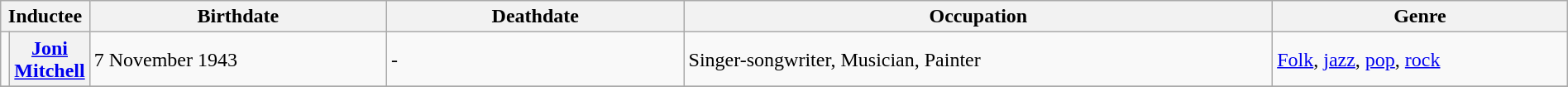<table class="wikitable" width="100%">
<tr>
<th colspan=2>Inductee</th>
<th width="20%">Birthdate</th>
<th width="20%">Deathdate</th>
<th width="40%">Occupation</th>
<th width="40%">Genre</th>
</tr>
<tr>
<td></td>
<th><a href='#'>Joni Mitchell</a></th>
<td>7 November 1943</td>
<td>-</td>
<td>Singer-songwriter, Musician, Painter</td>
<td><a href='#'>Folk</a>, <a href='#'>jazz</a>, <a href='#'>pop</a>, <a href='#'>rock</a></td>
</tr>
<tr>
</tr>
</table>
